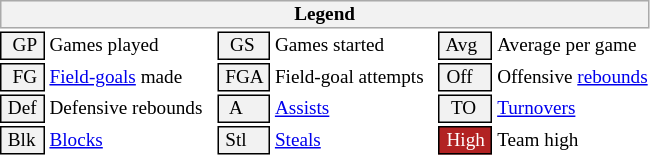<table class="toccolours" style="font-size: 80%; white-space: nowrap;">
<tr>
<th colspan="6" style="background-color: #F2F2F2; border: 1px solid #AAAAAA;">Legend</th>
</tr>
<tr>
<td style="background-color: #F2F2F2; border: 1px solid black;">  GP </td>
<td>Games played</td>
<td style="background-color: #F2F2F2; border: 1px solid black">  GS </td>
<td>Games started</td>
<td style="background-color: #F2F2F2; border: 1px solid black"> Avg </td>
<td>Average per game</td>
</tr>
<tr>
<td style="background-color: #F2F2F2; border: 1px solid black">  FG </td>
<td style="padding-right: 8px"><a href='#'>Field-goals</a> made</td>
<td style="background-color: #F2F2F2; border: 1px solid black"> FGA </td>
<td style="padding-right: 8px">Field-goal attempts</td>
<td style="background-color: #F2F2F2; border: 1px solid black;"> Off </td>
<td>Offensive <a href='#'>rebounds</a></td>
</tr>
<tr>
<td style="background-color: #F2F2F2; border: 1px solid black;"> Def </td>
<td style="padding-right: 8px">Defensive rebounds</td>
<td style="background-color: #F2F2F2; border: 1px solid black">  A </td>
<td style="padding-right: 8px"><a href='#'>Assists</a></td>
<td style="background-color: #F2F2F2; border: 1px solid black">  TO</td>
<td><a href='#'>Turnovers</a></td>
</tr>
<tr>
<td style="background-color: #F2F2F2; border: 1px solid black;"> Blk </td>
<td><a href='#'>Blocks</a></td>
<td style="background-color: #F2F2F2; border: 1px solid black"> Stl </td>
<td><a href='#'>Steals</a></td>
<td style="background:#B22222; color:#ffffff; border: 1px solid black"> High </td>
<td>Team high</td>
</tr>
<tr>
</tr>
</table>
